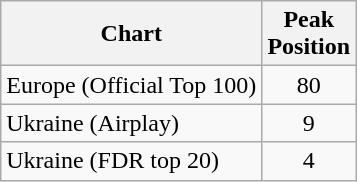<table class="wikitable sortable">
<tr>
<th align="center">Chart</th>
<th align="center">Peak<br>Position</th>
</tr>
<tr>
<td align="left">Europe (Official Top 100)</td>
<td align="center">80</td>
</tr>
<tr>
<td align="left">Ukraine (Airplay)</td>
<td align="center">9</td>
</tr>
<tr>
<td align="left">Ukraine (FDR top 20)</td>
<td align="center">4</td>
</tr>
</table>
